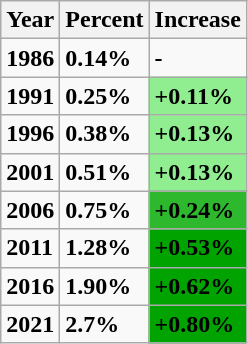<table class="wikitable defaultright col1left">
<tr>
<th><strong>Year</strong></th>
<th><strong>Percent</strong></th>
<th><strong>Increase</strong></th>
</tr>
<tr>
<td><strong>1986</strong></td>
<td><strong>0.14%</strong></td>
<td><strong>-</strong></td>
</tr>
<tr>
<td><strong>1991</strong></td>
<td><strong>0.25%</strong></td>
<td style="background: lightgreen"><strong>+0.11%</strong></td>
</tr>
<tr>
<td><strong>1996</strong></td>
<td><strong>0.38%</strong></td>
<td style="background: lightgreen"><strong>+0.13%</strong></td>
</tr>
<tr>
<td><strong>2001</strong></td>
<td><strong>0.51%</strong></td>
<td style="background: lightgreen"><strong>+0.13%</strong></td>
</tr>
<tr>
<td><strong>2006</strong></td>
<td><strong>0.75%</strong></td>
<td style="background: #2EB82E"><strong>+0.24%</strong></td>
</tr>
<tr>
<td><strong>2011</strong></td>
<td><strong>1.28%</strong></td>
<td style="background: #00A300"><strong>+0.53%</strong></td>
</tr>
<tr>
<td><strong>2016</strong></td>
<td><strong>1.90%</strong></td>
<td style="background: #00A300"><strong>+0.62%</strong></td>
</tr>
<tr>
<td><strong>2021</strong></td>
<td><strong>2.7%</strong></td>
<td style="background: #00A300"><strong>+0.80%</strong></td>
</tr>
</table>
